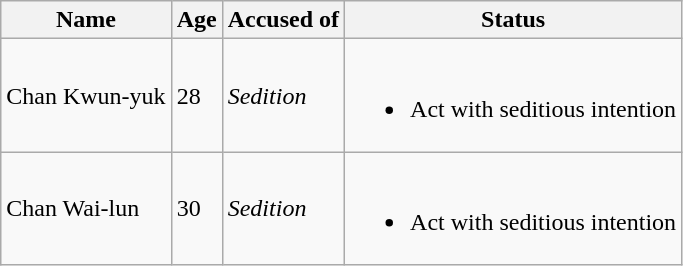<table class="wikitable">
<tr>
<th>Name</th>
<th>Age</th>
<th>Accused of</th>
<th>Status</th>
</tr>
<tr>
<td>Chan Kwun-yuk</td>
<td>28</td>
<td><em>Sedition</em></td>
<td><br><ul><li>Act with seditious intention</li></ul></td>
</tr>
<tr>
<td>Chan Wai-lun</td>
<td>30</td>
<td><em>Sedition</em></td>
<td><br><ul><li>Act with seditious intention</li></ul></td>
</tr>
</table>
